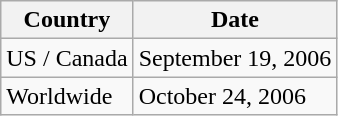<table class="wikitable">
<tr>
<th>Country</th>
<th>Date</th>
</tr>
<tr>
<td>US / Canada</td>
<td>September 19, 2006</td>
</tr>
<tr>
<td>Worldwide</td>
<td>October 24, 2006</td>
</tr>
</table>
